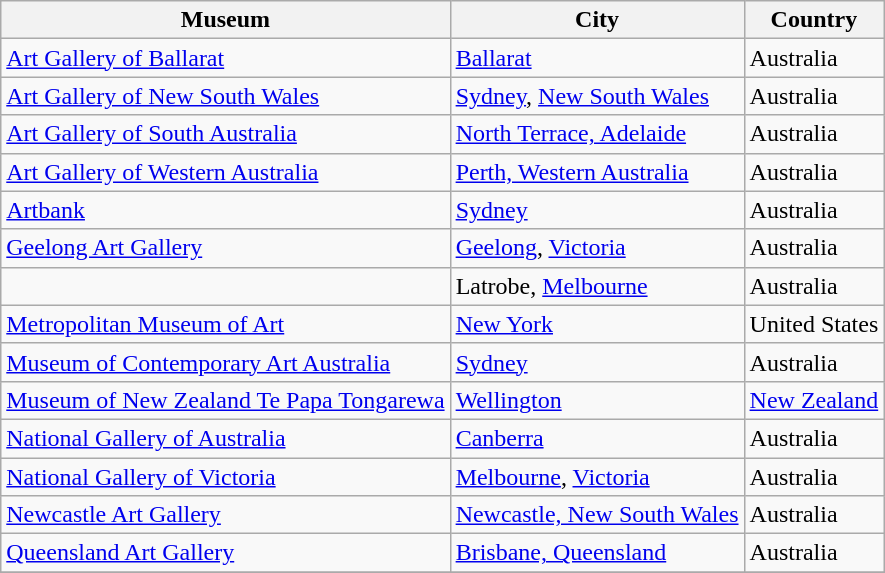<table class="sortable wikitable">
<tr>
<th>Museum</th>
<th>City</th>
<th>Country</th>
</tr>
<tr>
<td><a href='#'>Art Gallery of Ballarat</a></td>
<td><a href='#'>Ballarat</a></td>
<td>Australia</td>
</tr>
<tr>
<td><a href='#'>Art Gallery of New South Wales</a></td>
<td><a href='#'>Sydney</a>, <a href='#'>New South Wales</a></td>
<td>Australia</td>
</tr>
<tr>
<td><a href='#'>Art Gallery of South Australia</a></td>
<td><a href='#'>North Terrace, Adelaide</a></td>
<td>Australia</td>
</tr>
<tr>
<td><a href='#'>Art Gallery of Western Australia</a></td>
<td><a href='#'>Perth, Western Australia</a></td>
<td>Australia</td>
</tr>
<tr>
<td><a href='#'>Artbank</a></td>
<td><a href='#'>Sydney</a></td>
<td>Australia</td>
</tr>
<tr>
<td><a href='#'>Geelong Art Gallery</a></td>
<td><a href='#'>Geelong</a>, <a href='#'>Victoria</a></td>
<td>Australia</td>
</tr>
<tr>
<td></td>
<td>Latrobe, <a href='#'>Melbourne</a></td>
<td>Australia</td>
</tr>
<tr>
<td><a href='#'>Metropolitan Museum of Art</a></td>
<td><a href='#'>New York</a></td>
<td>United States</td>
</tr>
<tr>
<td><a href='#'>Museum of Contemporary Art Australia</a></td>
<td><a href='#'>Sydney</a></td>
<td>Australia</td>
</tr>
<tr>
<td><a href='#'>Museum of New Zealand Te Papa Tongarewa</a></td>
<td><a href='#'>Wellington</a></td>
<td><a href='#'>New Zealand</a></td>
</tr>
<tr>
<td><a href='#'>National Gallery of Australia</a></td>
<td><a href='#'>Canberra</a></td>
<td>Australia</td>
</tr>
<tr>
<td><a href='#'>National Gallery of Victoria</a></td>
<td><a href='#'>Melbourne</a>, <a href='#'>Victoria</a></td>
<td>Australia</td>
</tr>
<tr>
<td><a href='#'>Newcastle Art Gallery</a></td>
<td><a href='#'>Newcastle, New South Wales</a></td>
<td>Australia</td>
</tr>
<tr>
<td><a href='#'>Queensland Art Gallery</a></td>
<td><a href='#'>Brisbane, Queensland</a></td>
<td>Australia</td>
</tr>
<tr>
</tr>
</table>
